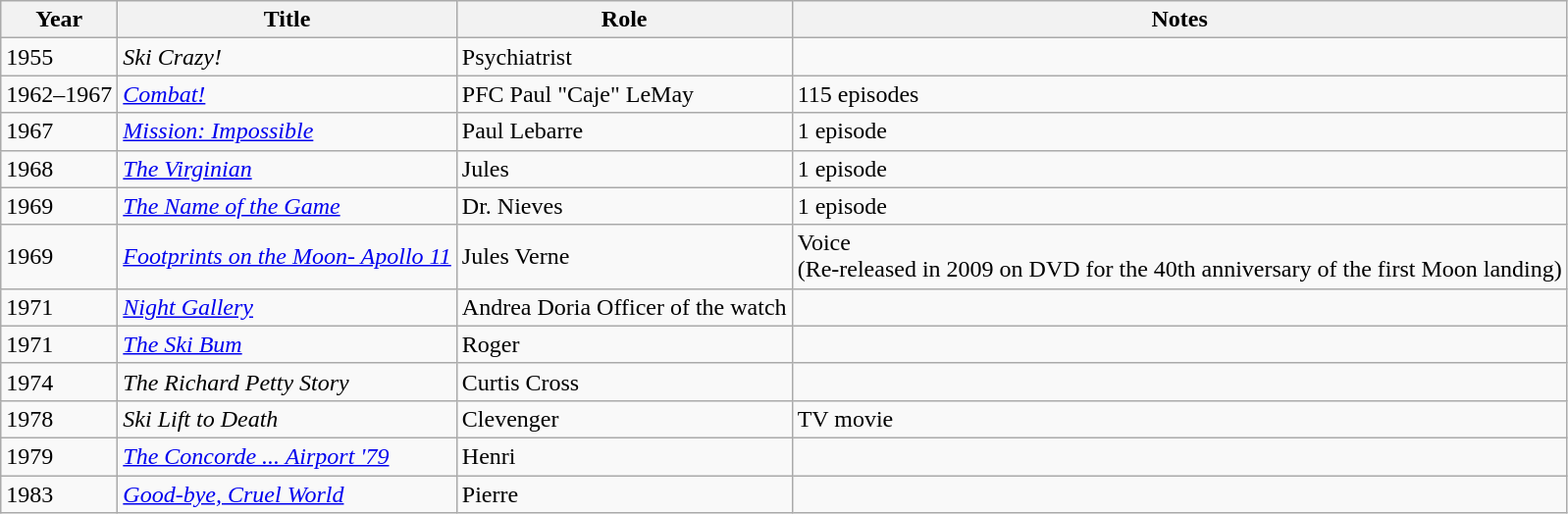<table class="wikitable">
<tr>
<th>Year</th>
<th>Title</th>
<th>Role</th>
<th>Notes</th>
</tr>
<tr>
<td>1955</td>
<td><em>Ski Crazy!</em></td>
<td>Psychiatrist</td>
<td></td>
</tr>
<tr>
<td>1962–1967</td>
<td><em><a href='#'>Combat!</a></em></td>
<td>PFC Paul "Caje" LeMay</td>
<td>115 episodes</td>
</tr>
<tr>
<td>1967</td>
<td><em><a href='#'>Mission: Impossible</a></em></td>
<td>Paul Lebarre</td>
<td>1 episode</td>
</tr>
<tr>
<td>1968</td>
<td><em><a href='#'>The Virginian</a></em></td>
<td>Jules</td>
<td>1 episode</td>
</tr>
<tr>
<td>1969</td>
<td><em><a href='#'>The Name of the Game</a></em></td>
<td>Dr. Nieves</td>
<td>1 episode</td>
</tr>
<tr>
<td>1969</td>
<td><em><a href='#'>Footprints on the Moon- Apollo 11</a></em></td>
<td>Jules Verne</td>
<td>Voice<br>(Re-released in 2009 on DVD for the 40th anniversary of the first Moon landing)</td>
</tr>
<tr>
<td>1971</td>
<td><em><a href='#'>Night Gallery</a></em></td>
<td>Andrea Doria Officer of the watch</td>
<td></td>
</tr>
<tr>
<td>1971</td>
<td><em><a href='#'>The Ski Bum</a></em></td>
<td>Roger</td>
<td></td>
</tr>
<tr>
<td>1974</td>
<td><em>The Richard Petty Story</em></td>
<td>Curtis Cross</td>
<td></td>
</tr>
<tr>
<td>1978</td>
<td><em>Ski Lift to Death</em></td>
<td>Clevenger</td>
<td>TV movie</td>
</tr>
<tr>
<td>1979</td>
<td><em><a href='#'>The Concorde ... Airport '79</a></em></td>
<td>Henri</td>
<td></td>
</tr>
<tr>
<td>1983</td>
<td><em><a href='#'>Good-bye, Cruel World</a></em></td>
<td>Pierre</td>
<td></td>
</tr>
</table>
